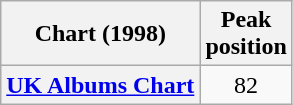<table class="wikitable plainrowheaders" style="text-align:center">
<tr>
<th>Chart (1998)</th>
<th>Peak<br>position</th>
</tr>
<tr>
<th scope="row"><a href='#'>UK Albums Chart</a></th>
<td>82</td>
</tr>
</table>
